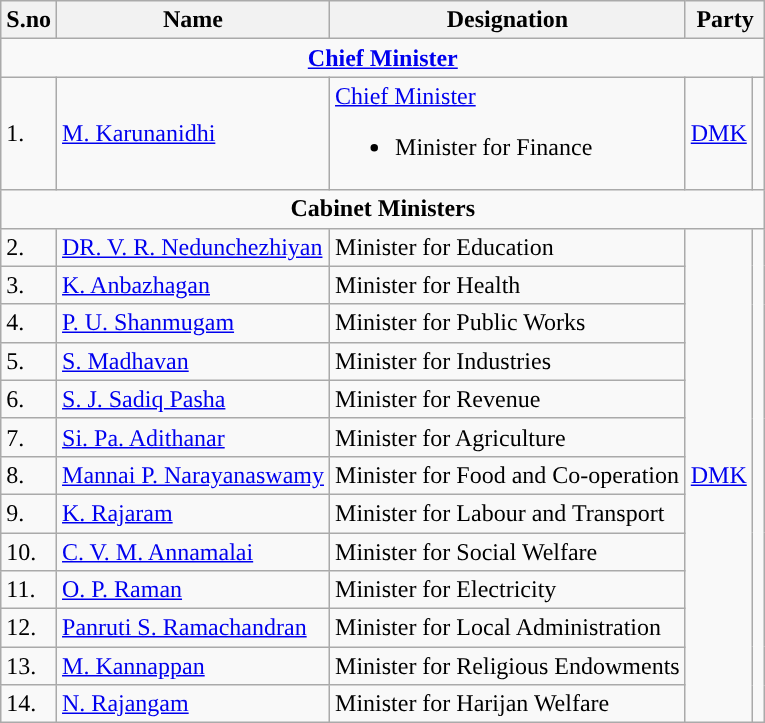<table class="wikitable">
<tr>
<th>S.no</th>
<th>Name</th>
<th>Designation</th>
<th colspan="2" scope="col">Party</th>
</tr>
<tr>
<td colspan="5" style="text-align: center;"><strong><a href='#'>Chief Minister</a></strong></td>
</tr>
<tr>
<td>1.</td>
<td><a href='#'>M. Karunanidhi</a></td>
<td><a href='#'>Chief Minister</a><br><ul><li>Minister for Finance</li></ul></td>
<td><a href='#'>DMK</a></td>
<td width="1px" style="background-color: "></td>
</tr>
<tr>
<td colspan="5" style="text-align: center;"><strong>Cabinet Ministers</strong></td>
</tr>
<tr>
<td>2.</td>
<td><a href='#'>DR. V. R. Nedunchezhiyan</a></td>
<td>Minister for Education</td>
<td rowspan="32"><a href='#'>DMK</a></td>
<td rowspan="32" width="1px" style="background-color: "></td>
</tr>
<tr>
<td>3.</td>
<td><a href='#'>K. Anbazhagan</a></td>
<td>Minister for Health</td>
</tr>
<tr>
<td>4.</td>
<td><a href='#'>P. U. Shanmugam</a></td>
<td>Minister for Public Works</td>
</tr>
<tr>
<td>5.</td>
<td><a href='#'>S. Madhavan</a></td>
<td>Minister for Industries</td>
</tr>
<tr>
<td>6.</td>
<td><a href='#'>S. J. Sadiq Pasha</a></td>
<td>Minister for Revenue</td>
</tr>
<tr>
<td>7.</td>
<td><a href='#'>Si. Pa. Adithanar</a></td>
<td>Minister for Agriculture</td>
</tr>
<tr>
<td>8.</td>
<td><a href='#'>Mannai P. Narayanaswamy</a></td>
<td>Minister for Food and Co-operation</td>
</tr>
<tr>
<td>9.</td>
<td><a href='#'>K. Rajaram</a></td>
<td>Minister for Labour and Transport</td>
</tr>
<tr>
<td>10.</td>
<td><a href='#'>C. V. M. Annamalai</a></td>
<td>Minister for Social Welfare</td>
</tr>
<tr>
<td>11.</td>
<td><a href='#'>O. P. Raman</a></td>
<td>Minister for Electricity</td>
</tr>
<tr>
<td>12.</td>
<td><a href='#'>Panruti S. Ramachandran</a></td>
<td>Minister for Local Administration</td>
</tr>
<tr>
<td>13.</td>
<td><a href='#'>M. Kannappan</a></td>
<td>Minister for Religious Endowments</td>
</tr>
<tr>
<td>14.</td>
<td><a href='#'>N. Rajangam</a></td>
<td>Minister for Harijan Welfare</td>
</tr>
</table>
